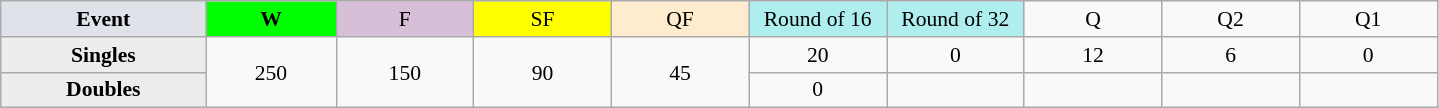<table class=wikitable style=font-size:90%;text-align:center>
<tr>
<td style="width:130px; background:#dfe2e9;"><strong>Event</strong></td>
<td style="width:80px; background:lime;"><strong>W</strong></td>
<td style="width:85px; background:thistle;">F</td>
<td style="width:85px; background:#ff0;">SF</td>
<td style="width:85px; background:#ffebcd;">QF</td>
<td style="width:85px; background:#afeeee;">Round of 16</td>
<td style="width:85px; background:#afeeee;">Round of 32</td>
<td width=85>Q</td>
<td width=85>Q2</td>
<td width=85>Q1</td>
</tr>
<tr>
<th style="background:#ededed;">Singles</th>
<td rowspan=2>250</td>
<td rowspan=2>150</td>
<td rowspan=2>90</td>
<td rowspan=2>45</td>
<td>20</td>
<td>0</td>
<td>12</td>
<td>6</td>
<td>0</td>
</tr>
<tr>
<th style="background:#ededed;">Doubles</th>
<td>0</td>
<td></td>
<td></td>
<td></td>
<td></td>
</tr>
</table>
